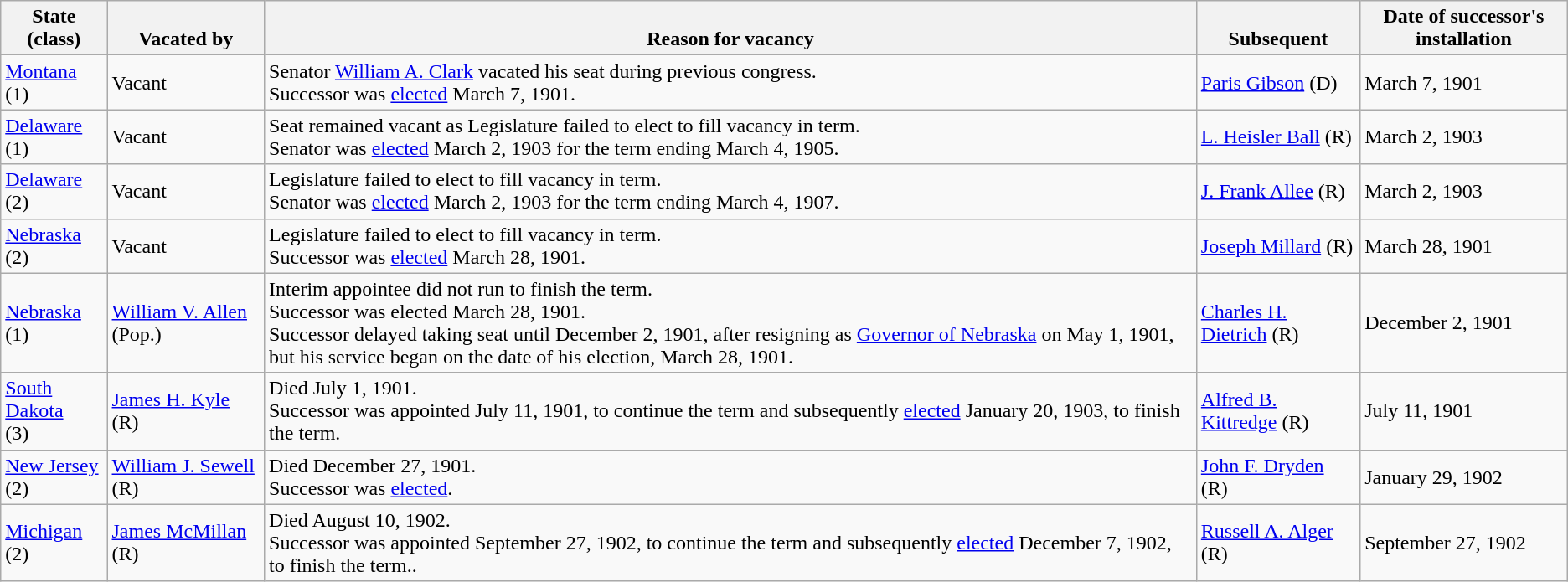<table class="wikitable sortable">
<tr valign=bottom>
<th>State<br>(class)</th>
<th>Vacated by</th>
<th>Reason for vacancy</th>
<th>Subsequent</th>
<th>Date of successor's installation</th>
</tr>
<tr>
<td><a href='#'>Montana</a><br>(1)</td>
<td>Vacant</td>
<td>Senator <a href='#'>William A. Clark</a> vacated his seat during previous congress.<br>Successor was <a href='#'>elected</a> March 7, 1901.</td>
<td><a href='#'>Paris Gibson</a> (D)</td>
<td>March 7, 1901</td>
</tr>
<tr>
<td><a href='#'>Delaware</a><br>(1)</td>
<td>Vacant</td>
<td>Seat remained vacant as Legislature failed to elect to fill vacancy in term.<br>Senator was <a href='#'>elected</a> March 2, 1903 for the term ending March 4, 1905.</td>
<td><a href='#'>L. Heisler Ball</a> (R)</td>
<td>March 2, 1903</td>
</tr>
<tr>
<td><a href='#'>Delaware</a><br>(2)</td>
<td>Vacant</td>
<td>Legislature failed to elect to fill vacancy in term.<br>Senator was <a href='#'>elected</a> March 2, 1903 for the term ending March 4, 1907.</td>
<td><a href='#'>J. Frank Allee</a> (R)</td>
<td>March 2, 1903</td>
</tr>
<tr>
<td><a href='#'>Nebraska</a><br>(2)</td>
<td>Vacant</td>
<td>Legislature failed to elect to fill vacancy in term.<br>Successor was <a href='#'>elected</a> March 28, 1901.</td>
<td><a href='#'>Joseph Millard</a> (R)</td>
<td>March 28, 1901</td>
</tr>
<tr>
<td><a href='#'>Nebraska</a><br>(1)</td>
<td><a href='#'>William V. Allen</a> (Pop.)</td>
<td>Interim appointee did not run to finish the term.<br>Successor was elected March 28, 1901.<br>Successor delayed taking seat until December 2, 1901, after resigning as <a href='#'>Governor of Nebraska</a> on May 1, 1901, but his service began on the date of his election, March 28, 1901.</td>
<td><a href='#'>Charles H. Dietrich</a> (R)</td>
<td>December 2, 1901</td>
</tr>
<tr>
<td><a href='#'>South Dakota</a><br>(3)</td>
<td><a href='#'>James H. Kyle</a> (R)</td>
<td>Died July 1, 1901.<br>Successor was appointed July 11, 1901, to continue the term and subsequently <a href='#'>elected</a> January 20, 1903, to finish the term.</td>
<td><a href='#'>Alfred B. Kittredge</a> (R)</td>
<td>July 11, 1901</td>
</tr>
<tr>
<td><a href='#'>New Jersey</a><br>(2)</td>
<td><a href='#'>William J. Sewell</a> (R)</td>
<td>Died December 27, 1901.<br>Successor was <a href='#'>elected</a>.</td>
<td><a href='#'>John F. Dryden</a> (R)</td>
<td>January 29, 1902</td>
</tr>
<tr>
<td><a href='#'>Michigan</a><br>(2)</td>
<td><a href='#'>James McMillan</a> (R)</td>
<td>Died August 10, 1902.<br>Successor was appointed September 27, 1902, to continue the term and subsequently <a href='#'>elected</a> December 7, 1902, to finish the term..</td>
<td><a href='#'>Russell A. Alger</a> (R)</td>
<td>September 27, 1902</td>
</tr>
</table>
